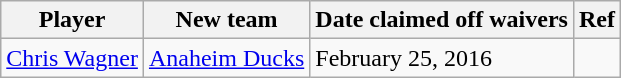<table class="wikitable">
<tr>
<th>Player</th>
<th>New team</th>
<th>Date claimed off waivers</th>
<th>Ref</th>
</tr>
<tr>
<td><a href='#'>Chris Wagner</a></td>
<td><a href='#'>Anaheim Ducks</a></td>
<td>February 25, 2016</td>
<td></td>
</tr>
</table>
